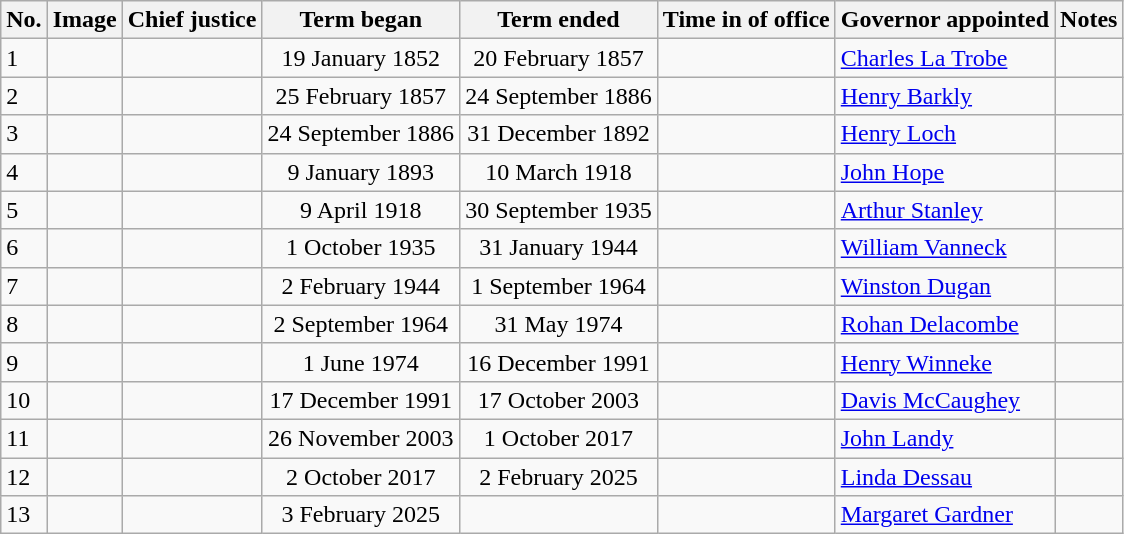<table class="wikitable sortable">
<tr>
<th>No.</th>
<th>Image</th>
<th>Chief justice</th>
<th>Term began</th>
<th>Term ended</th>
<th>Time in of office</th>
<th>Governor appointed</th>
<th class="unsortable">Notes</th>
</tr>
<tr>
<td>1</td>
<td></td>
<td></td>
<td align=center>19 January 1852</td>
<td align=center>20 February 1857</td>
<td align=right></td>
<td><a href='#'>Charles La Trobe</a></td>
<td></td>
</tr>
<tr>
<td>2</td>
<td></td>
<td> </td>
<td align="center">25 February 1857</td>
<td align=center>24 September 1886</td>
<td align=right></td>
<td><a href='#'>Henry Barkly</a> </td>
<td></td>
</tr>
<tr>
<td>3</td>
<td></td>
<td></td>
<td align=center>24 September 1886</td>
<td align=center>31 December 1892</td>
<td align=right></td>
<td><a href='#'>Henry Loch</a> </td>
<td></td>
</tr>
<tr>
<td>4</td>
<td></td>
<td> </td>
<td align="center">9 January 1893</td>
<td align=center>10 March 1918</td>
<td align=right></td>
<td><a href='#'>John Hope</a> </td>
<td></td>
</tr>
<tr>
<td>5</td>
<td></td>
<td> </td>
<td align="center">9 April 1918</td>
<td align=center>30 September 1935</td>
<td align=right></td>
<td><a href='#'>Arthur Stanley</a> </td>
<td></td>
</tr>
<tr>
<td>6</td>
<td></td>
<td> </td>
<td align="center">1 October 1935</td>
<td align=center>31 January 1944</td>
<td align=right></td>
<td><a href='#'>William Vanneck</a> </td>
<td></td>
</tr>
<tr>
<td>7</td>
<td></td>
<td> </td>
<td align="center">2 February 1944</td>
<td align=center>1 September 1964</td>
<td align=right></td>
<td><a href='#'>Winston Dugan</a> </td>
<td></td>
</tr>
<tr>
<td>8</td>
<td></td>
<td> </td>
<td align="center">2 September 1964</td>
<td align=center>31 May 1974</td>
<td align=right></td>
<td><a href='#'>Rohan Delacombe</a>  </td>
<td></td>
</tr>
<tr>
<td>9</td>
<td></td>
<td> </td>
<td align="center">1 June 1974</td>
<td align=center>16 December 1991</td>
<td align=right></td>
<td><a href='#'>Henry Winneke</a> </td>
<td></td>
</tr>
<tr>
<td>10</td>
<td></td>
<td> </td>
<td align="center">17 December 1991</td>
<td align=center>17 October 2003</td>
<td align=right></td>
<td><a href='#'>Davis McCaughey</a> </td>
<td></td>
</tr>
<tr>
<td>11</td>
<td></td>
<td> </td>
<td align="center">26 November 2003</td>
<td align=center>1 October 2017</td>
<td align=right></td>
<td><a href='#'>John Landy</a> </td>
<td></td>
</tr>
<tr>
<td>12</td>
<td></td>
<td></td>
<td align=center>2 October 2017</td>
<td align=center>2 February 2025</td>
<td align=right></td>
<td><a href='#'>Linda Dessau</a> </td>
<td></td>
</tr>
<tr>
<td>13</td>
<td></td>
<td></td>
<td align=center>3 February 2025</td>
<td align=center></td>
<td align=right></td>
<td><a href='#'>Margaret Gardner</a> </td>
<td></td>
</tr>
</table>
